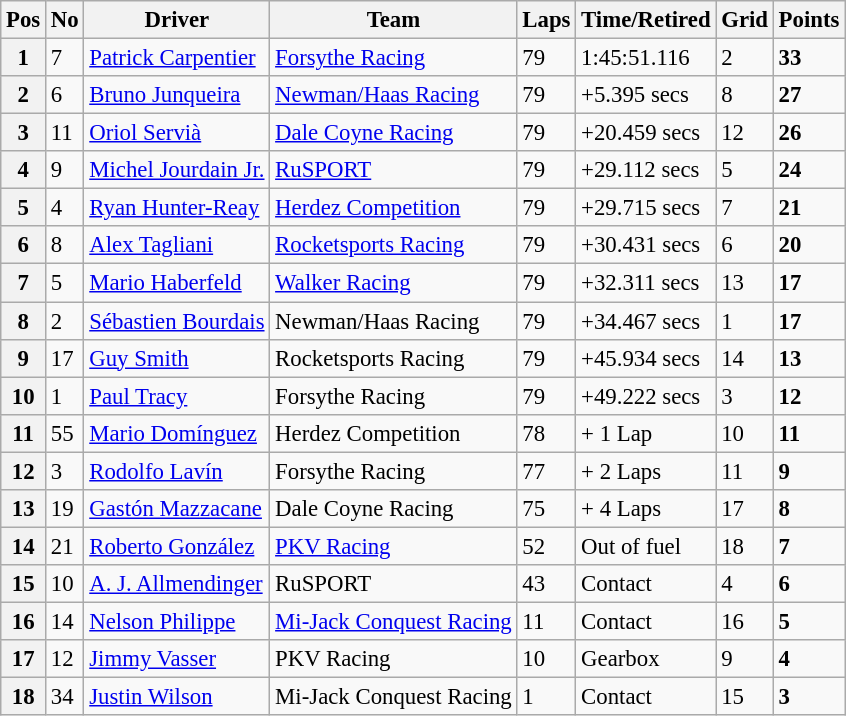<table class="wikitable" style="font-size:95%;">
<tr>
<th>Pos</th>
<th>No</th>
<th>Driver</th>
<th>Team</th>
<th>Laps</th>
<th>Time/Retired</th>
<th>Grid</th>
<th>Points</th>
</tr>
<tr>
<th>1</th>
<td>7</td>
<td> <a href='#'>Patrick Carpentier</a></td>
<td><a href='#'>Forsythe Racing</a></td>
<td>79</td>
<td>1:45:51.116</td>
<td>2</td>
<td><strong>33</strong></td>
</tr>
<tr>
<th>2</th>
<td>6</td>
<td> <a href='#'>Bruno Junqueira</a></td>
<td><a href='#'>Newman/Haas Racing</a></td>
<td>79</td>
<td>+5.395 secs</td>
<td>8</td>
<td><strong>27</strong></td>
</tr>
<tr>
<th>3</th>
<td>11</td>
<td> <a href='#'>Oriol Servià</a></td>
<td><a href='#'>Dale Coyne Racing</a></td>
<td>79</td>
<td>+20.459 secs</td>
<td>12</td>
<td><strong>26</strong></td>
</tr>
<tr>
<th>4</th>
<td>9</td>
<td> <a href='#'>Michel Jourdain Jr.</a></td>
<td><a href='#'>RuSPORT</a></td>
<td>79</td>
<td>+29.112 secs</td>
<td>5</td>
<td><strong>24</strong></td>
</tr>
<tr>
<th>5</th>
<td>4</td>
<td> <a href='#'>Ryan Hunter-Reay</a></td>
<td><a href='#'>Herdez Competition</a></td>
<td>79</td>
<td>+29.715 secs</td>
<td>7</td>
<td><strong>21</strong></td>
</tr>
<tr>
<th>6</th>
<td>8</td>
<td> <a href='#'>Alex Tagliani</a></td>
<td><a href='#'>Rocketsports Racing</a></td>
<td>79</td>
<td>+30.431 secs</td>
<td>6</td>
<td><strong>20</strong></td>
</tr>
<tr>
<th>7</th>
<td>5</td>
<td> <a href='#'>Mario Haberfeld</a></td>
<td><a href='#'>Walker Racing</a></td>
<td>79</td>
<td>+32.311 secs</td>
<td>13</td>
<td><strong>17</strong></td>
</tr>
<tr>
<th>8</th>
<td>2</td>
<td> <a href='#'>Sébastien Bourdais</a></td>
<td>Newman/Haas Racing</td>
<td>79</td>
<td>+34.467 secs</td>
<td>1</td>
<td><strong>17</strong></td>
</tr>
<tr>
<th>9</th>
<td>17</td>
<td> <a href='#'>Guy Smith</a></td>
<td>Rocketsports Racing</td>
<td>79</td>
<td>+45.934 secs</td>
<td>14</td>
<td><strong>13</strong></td>
</tr>
<tr>
<th>10</th>
<td>1</td>
<td> <a href='#'>Paul Tracy</a></td>
<td>Forsythe Racing</td>
<td>79</td>
<td>+49.222 secs</td>
<td>3</td>
<td><strong>12</strong></td>
</tr>
<tr>
<th>11</th>
<td>55</td>
<td> <a href='#'>Mario Domínguez</a></td>
<td>Herdez Competition</td>
<td>78</td>
<td>+ 1 Lap</td>
<td>10</td>
<td><strong>11</strong></td>
</tr>
<tr>
<th>12</th>
<td>3</td>
<td> <a href='#'>Rodolfo Lavín</a></td>
<td>Forsythe Racing</td>
<td>77</td>
<td>+ 2 Laps</td>
<td>11</td>
<td><strong>9</strong></td>
</tr>
<tr>
<th>13</th>
<td>19</td>
<td> <a href='#'>Gastón Mazzacane</a></td>
<td>Dale Coyne Racing</td>
<td>75</td>
<td>+ 4 Laps</td>
<td>17</td>
<td><strong>8</strong></td>
</tr>
<tr>
<th>14</th>
<td>21</td>
<td> <a href='#'>Roberto González</a></td>
<td><a href='#'>PKV Racing</a></td>
<td>52</td>
<td>Out of fuel</td>
<td>18</td>
<td><strong>7</strong></td>
</tr>
<tr>
<th>15</th>
<td>10</td>
<td> <a href='#'>A. J. Allmendinger</a></td>
<td>RuSPORT</td>
<td>43</td>
<td>Contact</td>
<td>4</td>
<td><strong>6</strong></td>
</tr>
<tr>
<th>16</th>
<td>14</td>
<td> <a href='#'>Nelson Philippe</a></td>
<td><a href='#'>Mi-Jack Conquest Racing</a></td>
<td>11</td>
<td>Contact</td>
<td>16</td>
<td><strong>5</strong></td>
</tr>
<tr>
<th>17</th>
<td>12</td>
<td> <a href='#'>Jimmy Vasser</a></td>
<td>PKV Racing</td>
<td>10</td>
<td>Gearbox</td>
<td>9</td>
<td><strong>4</strong></td>
</tr>
<tr>
<th>18</th>
<td>34</td>
<td> <a href='#'>Justin Wilson</a></td>
<td>Mi-Jack Conquest Racing</td>
<td>1</td>
<td>Contact</td>
<td>15</td>
<td><strong>3</strong></td>
</tr>
</table>
